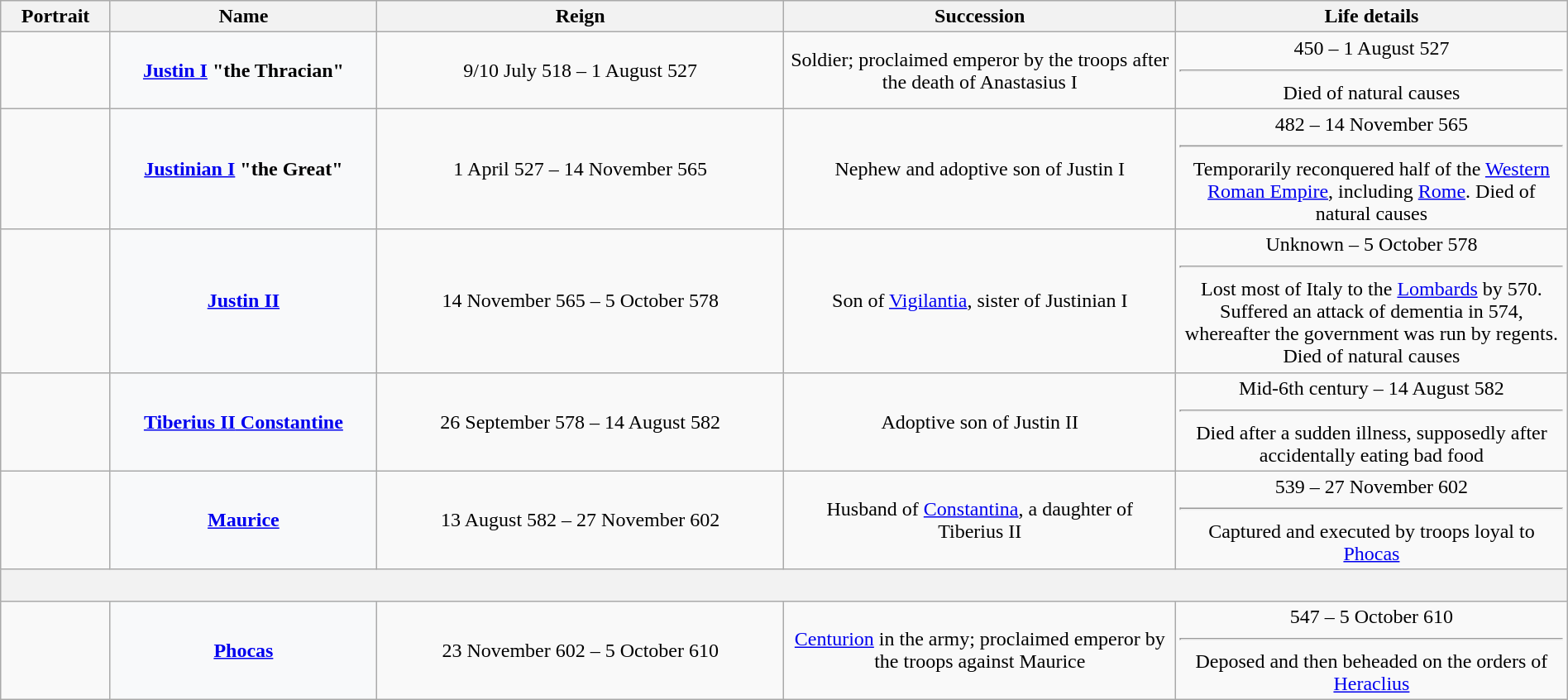<table class="wikitable plainrowheaders" style="width:100%; text-align:center">
<tr>
<th scope=col width="7%">Portrait</th>
<th scope=col width="17%">Name</th>
<th scope=col width="26%">Reign</th>
<th scope=col width="25%">Succession</th>
<th scope=col width="25%">Life details</th>
</tr>
<tr>
<td></td>
<th scope=row style="text-align:center; background:#F8F9FA"><strong><a href='#'>Justin I</a></strong> "the Thracian"<br></th>
<td>9/10 July 518 – 1 August 527<br></td>
<td>Soldier; proclaimed emperor by the troops after the death of Anastasius I</td>
<td>450 – 1 August 527<br><hr>Died of natural causes</td>
</tr>
<tr>
<td></td>
<th scope=row style="text-align:center; background:#F8F9FA"><strong><a href='#'>Justinian I</a></strong> "the Great"<br></th>
<td>1 April 527 – 14 November 565<br></td>
<td>Nephew and adoptive son of Justin I</td>
<td>482 – 14 November 565<br><hr>Temporarily reconquered half of the <a href='#'>Western Roman Empire</a>, including <a href='#'>Rome</a>. Died of natural causes</td>
</tr>
<tr>
<td></td>
<th scope=row style="text-align:center; background:#F8F9FA"><strong><a href='#'>Justin II</a></strong><br></th>
<td>14 November 565 – 5 October 578<br></td>
<td>Son of <a href='#'>Vigilantia</a>, sister of Justinian I</td>
<td>Unknown – 5 October 578<hr>Lost most of Italy to the <a href='#'>Lombards</a> by 570. Suffered an attack of dementia in 574, whereafter the government was run by regents. Died of natural causes</td>
</tr>
<tr>
<td></td>
<th scope=row style="text-align:center; background:#F8F9FA"><a href='#'><strong>Tiberius II</strong> Constantine</a><br></th>
<td>26 September 578 – 14 August 582<br></td>
<td>Adoptive son of Justin II</td>
<td>Mid-6th century – 14 August 582<hr>Died after a sudden illness, supposedly after accidentally eating bad food</td>
</tr>
<tr>
<td></td>
<th scope=row style="text-align:center; background:#F8F9FA"><strong><a href='#'>Maurice</a></strong><br></th>
<td>13 August 582 – 27 November 602<br></td>
<td>Husband of <a href='#'>Constantina</a>, a daughter of Tiberius II</td>
<td>539 – 27 November 602<br><hr>Captured and executed by troops loyal to <a href='#'>Phocas</a></td>
</tr>
<tr>
<th colspan=5> </th>
</tr>
<tr>
<td></td>
<th scope=row style="text-align:center; background:#F8F9FA"><strong><a href='#'>Phocas</a></strong><br></th>
<td>23 November 602 – 5 October 610<br></td>
<td><a href='#'>Centurion</a> in the army; proclaimed emperor by the troops against Maurice</td>
<td>547 – 5 October 610<br><hr>Deposed and then beheaded on the orders of <a href='#'>Heraclius</a></td>
</tr>
</table>
